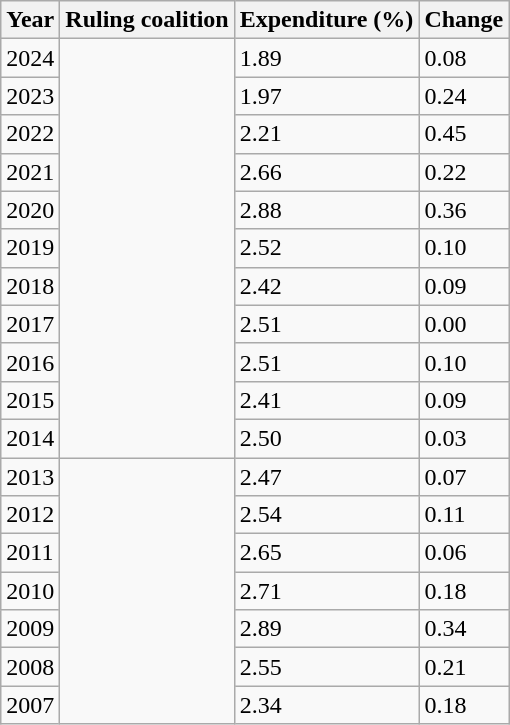<table class="wikitable">
<tr>
<th>Year</th>
<th>Ruling coalition</th>
<th>Expenditure (%)</th>
<th>Change</th>
</tr>
<tr>
<td>2024</td>
<td rowspan="11"></td>
<td>1.89</td>
<td>0.08</td>
</tr>
<tr>
<td>2023</td>
<td>1.97</td>
<td>0.24</td>
</tr>
<tr>
<td>2022</td>
<td>2.21</td>
<td>0.45</td>
</tr>
<tr>
<td>2021</td>
<td>2.66</td>
<td>0.22</td>
</tr>
<tr>
<td>2020</td>
<td>2.88</td>
<td>0.36</td>
</tr>
<tr>
<td>2019</td>
<td>2.52</td>
<td>0.10</td>
</tr>
<tr>
<td>2018</td>
<td>2.42</td>
<td>0.09</td>
</tr>
<tr>
<td>2017</td>
<td>2.51</td>
<td>0.00</td>
</tr>
<tr>
<td>2016</td>
<td>2.51</td>
<td>0.10</td>
</tr>
<tr>
<td>2015</td>
<td>2.41</td>
<td>0.09</td>
</tr>
<tr>
<td>2014</td>
<td>2.50</td>
<td>0.03</td>
</tr>
<tr>
<td>2013</td>
<td rowspan="7"></td>
<td>2.47</td>
<td>0.07</td>
</tr>
<tr>
<td>2012</td>
<td>2.54</td>
<td>0.11</td>
</tr>
<tr>
<td>2011</td>
<td>2.65</td>
<td>0.06</td>
</tr>
<tr>
<td>2010</td>
<td>2.71</td>
<td>0.18</td>
</tr>
<tr>
<td>2009</td>
<td>2.89</td>
<td>0.34</td>
</tr>
<tr>
<td>2008</td>
<td>2.55</td>
<td>0.21</td>
</tr>
<tr>
<td>2007</td>
<td>2.34</td>
<td>0.18</td>
</tr>
</table>
